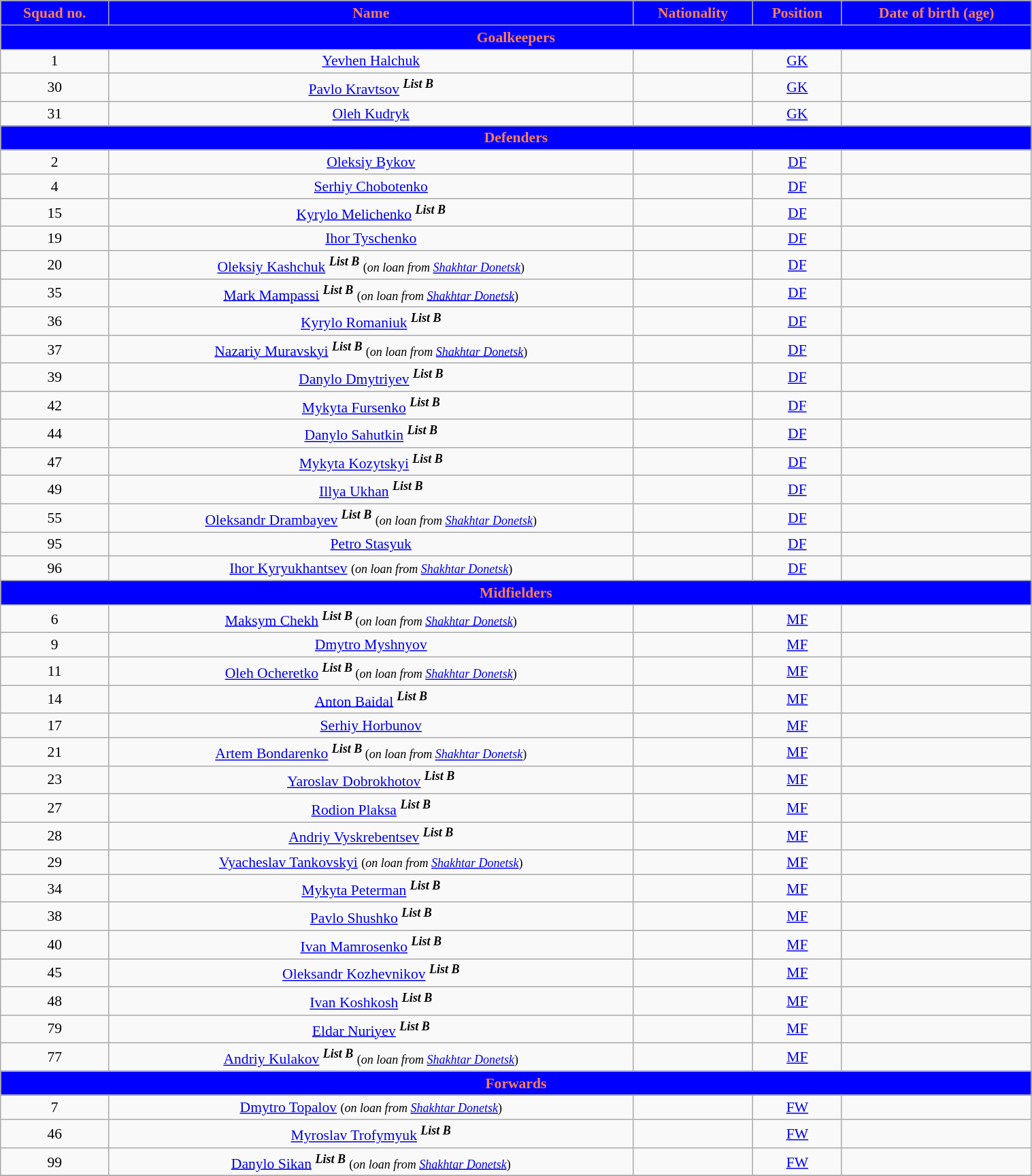<table class="wikitable" style="text-align:center; font-size:90%; width:80%">
<tr>
<th style="background:#0000ff; color:coral; text-align:center">Squad no.</th>
<th style="background:#0000ff; color:coral; text-align:center">Name</th>
<th style="background:#0000ff; color:coral; text-align:center">Nationality</th>
<th style="background:#0000ff; color:coral; text-align:center">Position</th>
<th style="background:#0000ff; color:coral; text-align:center">Date of birth (age)</th>
</tr>
<tr>
<th colspan="6" style="background:#0000ff; color:coral; text-align:center">Goalkeepers</th>
</tr>
<tr>
<td>1</td>
<td><a href='#'>Yevhen Halchuk</a></td>
<td></td>
<td><a href='#'>GK</a></td>
<td></td>
</tr>
<tr>
<td>30</td>
<td><a href='#'>Pavlo Kravtsov</a> <sup><strong><em>List B</em></strong></sup></td>
<td></td>
<td><a href='#'>GK</a></td>
<td></td>
</tr>
<tr>
<td>31</td>
<td><a href='#'>Oleh Kudryk</a></td>
<td></td>
<td><a href='#'>GK</a></td>
<td></td>
</tr>
<tr>
<th colspan="6" style="background:#0000ff; color:coral; text-align:center">Defenders</th>
</tr>
<tr>
<td>2</td>
<td><a href='#'>Oleksiy Bykov</a></td>
<td></td>
<td><a href='#'>DF</a></td>
<td></td>
</tr>
<tr>
<td>4</td>
<td><a href='#'>Serhiy Chobotenko</a></td>
<td></td>
<td><a href='#'>DF</a></td>
<td></td>
</tr>
<tr>
<td>15</td>
<td><a href='#'>Kyrylo Melichenko</a> <sup><strong><em>List B</em></strong></sup></td>
<td></td>
<td><a href='#'>DF</a></td>
<td></td>
</tr>
<tr>
<td>19</td>
<td><a href='#'>Ihor Tyschenko</a></td>
<td></td>
<td><a href='#'>DF</a></td>
<td></td>
</tr>
<tr>
<td>20</td>
<td><a href='#'>Oleksiy Kashchuk</a> <sup><strong><em>List B</em></strong></sup> <small> (<em>on loan from <a href='#'>Shakhtar Donetsk</a></em>)</small></td>
<td></td>
<td><a href='#'>DF</a></td>
<td></td>
</tr>
<tr>
<td>35</td>
<td><a href='#'>Mark Mampassi</a> <sup><strong><em>List B</em></strong></sup> <small> (<em>on loan from <a href='#'>Shakhtar Donetsk</a></em>)</small></td>
<td></td>
<td><a href='#'>DF</a></td>
<td></td>
</tr>
<tr>
<td>36</td>
<td><a href='#'>Kyrylo Romaniuk</a> <sup><strong><em>List B</em></strong></sup></td>
<td></td>
<td><a href='#'>DF</a></td>
<td></td>
</tr>
<tr>
<td>37</td>
<td><a href='#'>Nazariy Muravskyi</a> <sup><strong><em>List B</em></strong></sup> <small> (<em>on loan from <a href='#'>Shakhtar Donetsk</a></em>)</small></td>
<td></td>
<td><a href='#'>DF</a></td>
<td></td>
</tr>
<tr>
<td>39</td>
<td><a href='#'>Danylo Dmytriyev</a> <sup><strong><em>List B</em></strong></sup></td>
<td></td>
<td><a href='#'>DF</a></td>
<td></td>
</tr>
<tr>
<td>42</td>
<td><a href='#'>Mykyta Fursenko</a> <sup><strong><em>List B</em></strong></sup></td>
<td></td>
<td><a href='#'>DF</a></td>
<td></td>
</tr>
<tr>
<td>44</td>
<td><a href='#'>Danylo Sahutkin</a> <sup><strong><em>List B</em></strong></sup></td>
<td></td>
<td><a href='#'>DF</a></td>
<td></td>
</tr>
<tr>
<td>47</td>
<td><a href='#'>Mykyta Kozytskyi</a> <sup><strong><em>List B</em></strong></sup></td>
<td></td>
<td><a href='#'>DF</a></td>
<td></td>
</tr>
<tr>
<td>49</td>
<td><a href='#'>Illya Ukhan</a> <sup><strong><em>List B</em></strong></sup></td>
<td></td>
<td><a href='#'>DF</a></td>
<td></td>
</tr>
<tr>
<td>55</td>
<td><a href='#'>Oleksandr Drambayev</a> <sup><strong><em>List B</em></strong></sup> <small> (<em>on loan from <a href='#'>Shakhtar Donetsk</a></em>)</small></td>
<td></td>
<td><a href='#'>DF</a></td>
<td></td>
</tr>
<tr>
<td>95</td>
<td><a href='#'>Petro Stasyuk</a></td>
<td></td>
<td><a href='#'>DF</a></td>
<td></td>
</tr>
<tr>
<td>96</td>
<td><a href='#'>Ihor Kyryukhantsev</a> <small> (<em>on loan from <a href='#'>Shakhtar Donetsk</a></em>)</small></td>
<td></td>
<td><a href='#'>DF</a></td>
<td></td>
</tr>
<tr>
<th colspan="6" style="background:#0000ff; color:coral; text-align:center">Midfielders</th>
</tr>
<tr>
<td>6</td>
<td><a href='#'>Maksym Chekh</a> <sup><strong><em>List B</em></strong></sup><small> (<em>on loan from <a href='#'>Shakhtar Donetsk</a></em>)</small></td>
<td></td>
<td><a href='#'>MF</a></td>
<td></td>
</tr>
<tr>
<td>9</td>
<td><a href='#'>Dmytro Myshnyov</a></td>
<td></td>
<td><a href='#'>MF</a></td>
<td></td>
</tr>
<tr>
<td>11</td>
<td><a href='#'>Oleh Ocheretko</a> <sup><strong><em>List B</em></strong></sup><small> (<em>on loan from <a href='#'>Shakhtar Donetsk</a></em>)</small></td>
<td></td>
<td><a href='#'>MF</a></td>
<td></td>
</tr>
<tr>
<td>14</td>
<td><a href='#'>Anton Baidal</a> <sup><strong><em>List B</em></strong></sup></td>
<td></td>
<td><a href='#'>MF</a></td>
<td></td>
</tr>
<tr>
<td>17</td>
<td><a href='#'>Serhiy Horbunov</a></td>
<td></td>
<td><a href='#'>MF</a></td>
<td></td>
</tr>
<tr>
<td>21</td>
<td><a href='#'>Artem Bondarenko</a> <sup><strong><em>List B</em></strong></sup><small> (<em>on loan from <a href='#'>Shakhtar Donetsk</a></em>)</small></td>
<td></td>
<td><a href='#'>MF</a></td>
<td></td>
</tr>
<tr>
<td>23</td>
<td><a href='#'>Yaroslav Dobrokhotov</a> <sup><strong><em>List B</em></strong></sup></td>
<td></td>
<td><a href='#'>MF</a></td>
<td></td>
</tr>
<tr>
<td>27</td>
<td><a href='#'>Rodion Plaksa</a> <sup><strong><em>List B</em></strong></sup></td>
<td></td>
<td><a href='#'>MF</a></td>
<td></td>
</tr>
<tr>
<td>28</td>
<td><a href='#'>Andriy Vyskrebentsev</a> <sup><strong><em>List B</em></strong></sup></td>
<td></td>
<td><a href='#'>MF</a></td>
<td></td>
</tr>
<tr>
<td>29</td>
<td><a href='#'>Vyacheslav Tankovskyi</a> <small> (<em>on loan from <a href='#'>Shakhtar Donetsk</a></em>)</small></td>
<td></td>
<td><a href='#'>MF</a></td>
<td></td>
</tr>
<tr>
<td>34</td>
<td><a href='#'>Mykyta Peterman</a> <sup><strong><em>List B</em></strong></sup></td>
<td></td>
<td><a href='#'>MF</a></td>
<td></td>
</tr>
<tr>
<td>38</td>
<td><a href='#'>Pavlo Shushko</a> <sup><strong><em>List B</em></strong></sup></td>
<td></td>
<td><a href='#'>MF</a></td>
<td></td>
</tr>
<tr>
<td>40</td>
<td><a href='#'>Ivan Mamrosenko</a> <sup><strong><em>List B</em></strong></sup></td>
<td></td>
<td><a href='#'>MF</a></td>
<td></td>
</tr>
<tr>
<td>45</td>
<td><a href='#'>Oleksandr Kozhevnikov</a> <sup><strong><em>List B</em></strong></sup></td>
<td></td>
<td><a href='#'>MF</a></td>
<td></td>
</tr>
<tr>
<td>48</td>
<td><a href='#'>Ivan Koshkosh</a> <sup><strong><em>List B</em></strong></sup></td>
<td></td>
<td><a href='#'>MF</a></td>
<td></td>
</tr>
<tr>
<td>79</td>
<td><a href='#'>Eldar Nuriyev</a> <sup><strong><em>List B</em></strong></sup></td>
<td></td>
<td><a href='#'>MF</a></td>
<td></td>
</tr>
<tr>
<td>77</td>
<td><a href='#'>Andriy Kulakov</a> <sup><strong><em>List B</em></strong></sup> <small> (<em>on loan from <a href='#'>Shakhtar Donetsk</a></em>)</small></td>
<td></td>
<td><a href='#'>MF</a></td>
<td></td>
</tr>
<tr>
<th colspan="7" style="background:#0000ff; color:coral; text-align:center">Forwards</th>
</tr>
<tr>
<td>7</td>
<td><a href='#'>Dmytro Topalov</a> <small> (<em>on loan from <a href='#'>Shakhtar Donetsk</a></em>)</small></td>
<td></td>
<td><a href='#'>FW</a></td>
<td></td>
</tr>
<tr>
<td>46</td>
<td><a href='#'>Myroslav Trofymyuk</a> <sup><strong><em>List B</em></strong></sup></td>
<td></td>
<td><a href='#'>FW</a></td>
<td></td>
</tr>
<tr>
<td>99</td>
<td><a href='#'>Danylo Sikan</a> <sup><strong><em>List B</em></strong></sup> <small> (<em>on loan from <a href='#'>Shakhtar Donetsk</a></em>)</small></td>
<td></td>
<td><a href='#'>FW</a></td>
<td></td>
</tr>
<tr>
</tr>
</table>
